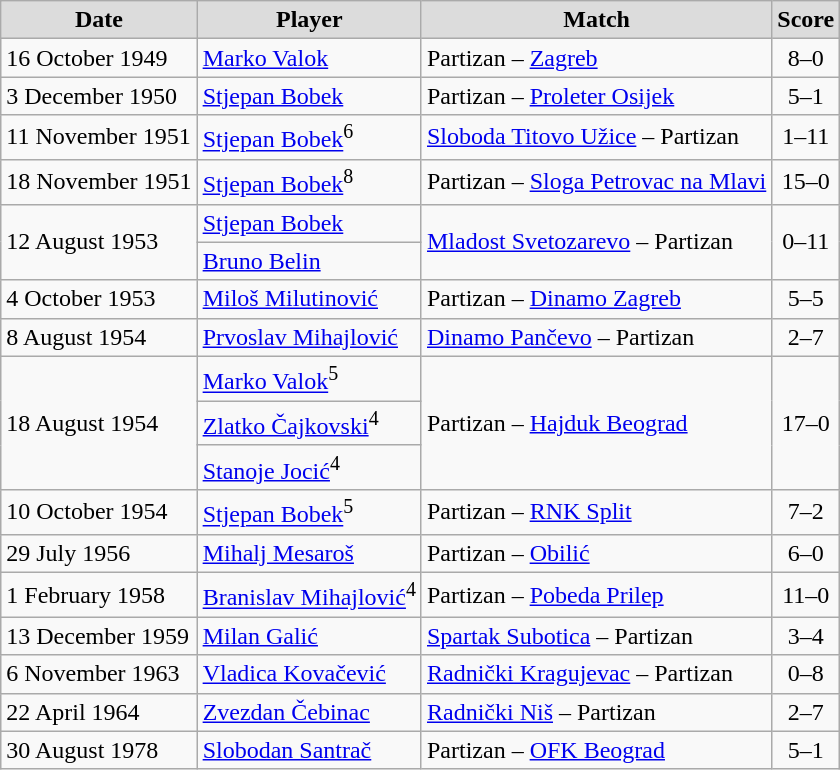<table class="wikitable" style="text-align: center;">
<tr>
<th style="background:#DCDCDC">Date</th>
<th style="background:#DCDCDC">Player</th>
<th style="background:#DCDCDC">Match</th>
<th width="35" style="background:#DCDCDC">Score</th>
</tr>
<tr>
<td align=left>16 October 1949</td>
<td align=left> <a href='#'>Marko Valok</a></td>
<td align=left>Partizan – <a href='#'>Zagreb</a></td>
<td align=center>8–0</td>
</tr>
<tr>
<td align=left>3 December 1950</td>
<td align=left> <a href='#'>Stjepan Bobek</a></td>
<td align=left>Partizan – <a href='#'>Proleter Osijek</a></td>
<td align=center>5–1</td>
</tr>
<tr>
<td align=left>11 November 1951</td>
<td align=left> <a href='#'>Stjepan Bobek</a><sup>6</sup></td>
<td align=left><a href='#'>Sloboda Titovo Užice</a> – Partizan</td>
<td align=center>1–11</td>
</tr>
<tr>
<td align=left>18 November 1951</td>
<td align=left> <a href='#'>Stjepan Bobek</a><sup>8</sup></td>
<td align=left>Partizan – <a href='#'>Sloga Petrovac na Mlavi</a></td>
<td align=center>15–0</td>
</tr>
<tr>
<td rowspan=2 align=left>12 August 1953</td>
<td align=left> <a href='#'>Stjepan Bobek</a></td>
<td rowspan=2 align=left><a href='#'>Mladost Svetozarevo</a> – Partizan</td>
<td rowspan=2 align=center>0–11</td>
</tr>
<tr>
<td align=left> <a href='#'>Bruno Belin</a></td>
</tr>
<tr>
<td align=left>4 October 1953</td>
<td align=left> <a href='#'>Miloš Milutinović</a></td>
<td align=left>Partizan – <a href='#'>Dinamo Zagreb</a></td>
<td align=center>5–5</td>
</tr>
<tr>
<td align=left>8 August 1954</td>
<td align=left> <a href='#'>Prvoslav Mihajlović</a></td>
<td align=left><a href='#'>Dinamo Pančevo</a> – Partizan</td>
<td align=center>2–7</td>
</tr>
<tr>
<td rowspan=3 align=left>18 August 1954</td>
<td align=left> <a href='#'>Marko Valok</a><sup>5</sup></td>
<td rowspan=3 align=left>Partizan – <a href='#'>Hajduk Beograd</a></td>
<td rowspan=3 align=center>17–0</td>
</tr>
<tr>
<td align=left> <a href='#'>Zlatko Čajkovski</a><sup>4</sup></td>
</tr>
<tr>
<td align=left> <a href='#'>Stanoje Jocić</a><sup>4</sup></td>
</tr>
<tr>
<td align=left>10 October 1954</td>
<td align=left> <a href='#'>Stjepan Bobek</a><sup>5</sup></td>
<td align=left>Partizan – <a href='#'>RNK Split</a></td>
<td align=center>7–2</td>
</tr>
<tr>
<td align=left>29 July 1956</td>
<td align=left> <a href='#'>Mihalj Mesaroš</a></td>
<td align=left>Partizan – <a href='#'>Obilić</a></td>
<td align=center>6–0</td>
</tr>
<tr>
<td align=left>1 February 1958</td>
<td align=left> <a href='#'>Branislav Mihajlović</a><sup>4</sup></td>
<td align=left>Partizan – <a href='#'>Pobeda Prilep</a></td>
<td align=center>11–0</td>
</tr>
<tr>
<td align=left>13 December 1959</td>
<td align=left> <a href='#'>Milan Galić</a></td>
<td align=left><a href='#'>Spartak Subotica</a> – Partizan</td>
<td align=center>3–4</td>
</tr>
<tr>
<td align=left>6 November 1963</td>
<td align=left> <a href='#'>Vladica Kovačević</a></td>
<td align=left><a href='#'>Radnički Kragujevac</a> – Partizan</td>
<td align=center>0–8</td>
</tr>
<tr>
<td align=left>22 April 1964</td>
<td align=left> <a href='#'>Zvezdan Čebinac</a></td>
<td align=left><a href='#'>Radnički Niš</a> – Partizan</td>
<td align=center>2–7</td>
</tr>
<tr>
<td align=left>30 August 1978</td>
<td align=left> <a href='#'>Slobodan Santrač</a></td>
<td align=left>Partizan – <a href='#'>OFK Beograd</a></td>
<td align=center>5–1</td>
</tr>
</table>
